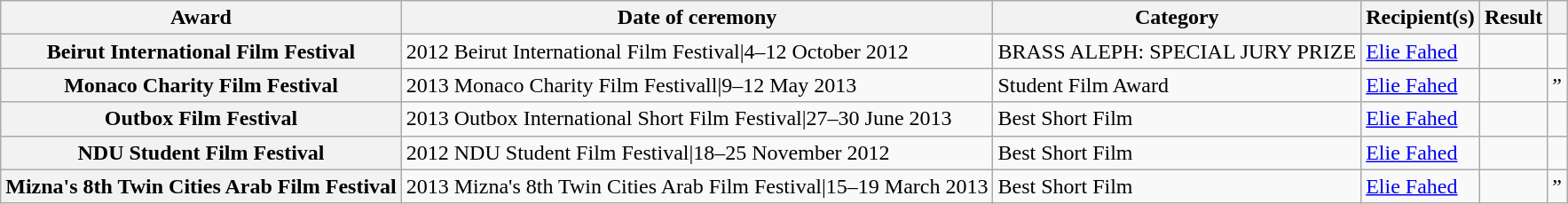<table class="wikitable plainrowheaders sortable">
<tr>
<th scope="col">Award</th>
<th scope="col">Date of ceremony</th>
<th scope="col">Category</th>
<th scope="col">Recipient(s)</th>
<th scope="col">Result</th>
<th scope="col" class="unsortable"></th>
</tr>
<tr>
<th scope="row" rowspan=1>Beirut International Film Festival</th>
<td rowspan=1>2012 Beirut International Film Festival|4–12 October 2012</td>
<td>BRASS ALEPH: SPECIAL JURY PRIZE</td>
<td rowspan=1><a href='#'>Elie Fahed</a></td>
<td></td>
<td style="text-align:center;" rowspan=1></td>
</tr>
<tr>
<th scope="row" rowspan=1>Monaco Charity Film Festival</th>
<td rowspan=1>2013 Monaco Charity Film Festivall|9–12 May 2013</td>
<td>Student Film Award</td>
<td rowspan=1><a href='#'>Elie Fahed</a></td>
<td></td>
<td style="text-align:center;" rowspan=1>”</td>
</tr>
<tr>
<th scope="row" rowspan=1>Outbox Film Festival</th>
<td rowspan=1>2013 Outbox International Short Film Festival|27–30 June 2013</td>
<td>Best Short Film</td>
<td rowspan=1><a href='#'>Elie Fahed</a></td>
<td></td>
<td style="text-align:center;" rowspan=1></td>
</tr>
<tr>
<th scope="row" rowspan=1>NDU Student Film Festival</th>
<td rowspan=1>2012 NDU Student Film Festival|18–25 November 2012</td>
<td>Best Short Film</td>
<td rowspan=1><a href='#'>Elie Fahed</a></td>
<td></td>
<td style="text-align:center;" rowspan=1></td>
</tr>
<tr>
<th scope="row" rowspan=1>Mizna's 8th Twin Cities Arab Film Festival</th>
<td rowspan=1>2013 Mizna's 8th Twin Cities Arab Film Festival|15–19 March 2013</td>
<td>Best Short Film</td>
<td rowspan=1><a href='#'>Elie Fahed</a></td>
<td></td>
<td style="text-align:center;" rowspan=1>”</td>
</tr>
</table>
